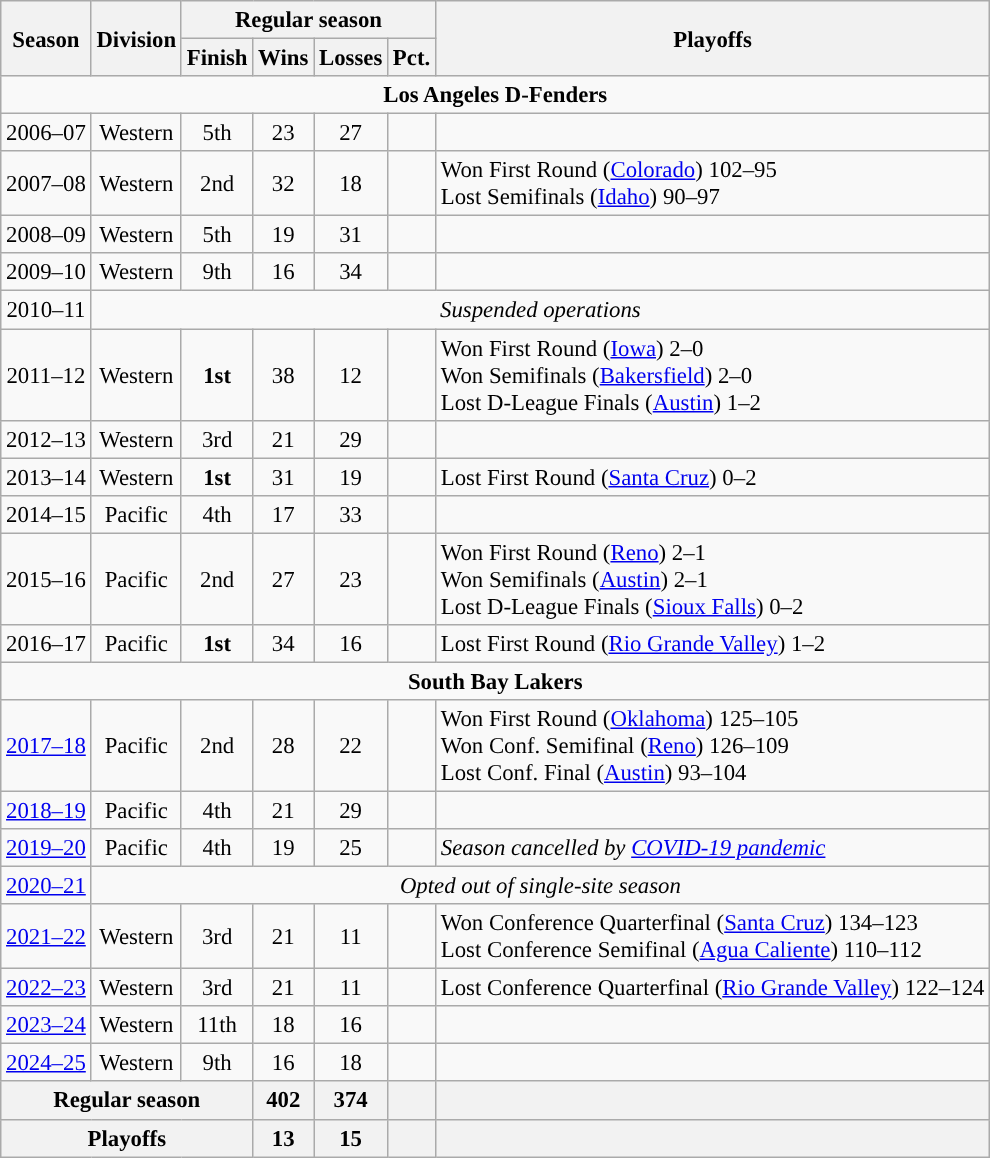<table class="wikitable" style="font-size:95%; text-align:center">
<tr>
<th rowspan=2>Season</th>
<th rowspan=2>Division</th>
<th colspan=4>Regular season</th>
<th rowspan=2>Playoffs</th>
</tr>
<tr>
<th>Finish</th>
<th>Wins</th>
<th>Losses</th>
<th>Pct.</th>
</tr>
<tr>
<td colspan=7><strong>Los Angeles D-Fenders</strong></td>
</tr>
<tr>
<td>2006–07</td>
<td>Western</td>
<td>5th</td>
<td>23</td>
<td>27</td>
<td></td>
<td></td>
</tr>
<tr>
<td>2007–08</td>
<td>Western</td>
<td>2nd</td>
<td>32</td>
<td>18</td>
<td></td>
<td align=left>Won First Round (<a href='#'>Colorado</a>) 102–95<br> Lost Semifinals (<a href='#'>Idaho</a>) 90–97</td>
</tr>
<tr>
<td>2008–09</td>
<td>Western</td>
<td>5th</td>
<td>19</td>
<td>31</td>
<td></td>
<td></td>
</tr>
<tr>
<td>2009–10</td>
<td>Western</td>
<td>9th</td>
<td>16</td>
<td>34</td>
<td></td>
<td></td>
</tr>
<tr>
<td>2010–11</td>
<td colspan="6"><em>Suspended operations</em></td>
</tr>
<tr>
<td>2011–12</td>
<td>Western</td>
<td><strong>1st</strong></td>
<td>38</td>
<td>12</td>
<td></td>
<td align=left>Won First Round (<a href='#'>Iowa</a>) 2–0<br>Won Semifinals (<a href='#'>Bakersfield</a>) 2–0<br>Lost D-League Finals (<a href='#'>Austin</a>) 1–2</td>
</tr>
<tr>
<td>2012–13</td>
<td>Western</td>
<td>3rd</td>
<td>21</td>
<td>29</td>
<td></td>
<td></td>
</tr>
<tr>
<td>2013–14</td>
<td>Western</td>
<td><strong>1st</strong></td>
<td>31</td>
<td>19</td>
<td></td>
<td align=left>Lost First Round (<a href='#'>Santa Cruz</a>) 0–2</td>
</tr>
<tr>
<td>2014–15</td>
<td>Pacific</td>
<td>4th</td>
<td>17</td>
<td>33</td>
<td></td>
<td></td>
</tr>
<tr>
<td>2015–16</td>
<td>Pacific</td>
<td>2nd</td>
<td>27</td>
<td>23</td>
<td></td>
<td align=left>Won First Round (<a href='#'>Reno</a>) 2–1<br>Won Semifinals (<a href='#'>Austin</a>) 2–1<br>Lost D-League Finals (<a href='#'>Sioux Falls</a>) 0–2</td>
</tr>
<tr>
<td>2016–17</td>
<td>Pacific</td>
<td><strong>1st</strong></td>
<td>34</td>
<td>16</td>
<td></td>
<td align=left>Lost First Round (<a href='#'>Rio Grande Valley</a>) 1–2</td>
</tr>
<tr>
<td colspan=7 align=center><strong>South Bay Lakers</strong></td>
</tr>
<tr>
<td><a href='#'>2017–18</a></td>
<td>Pacific</td>
<td>2nd</td>
<td>28</td>
<td>22</td>
<td></td>
<td align=left>Won First Round (<a href='#'>Oklahoma</a>) 125–105<br>Won Conf. Semifinal (<a href='#'>Reno</a>) 126–109<br>Lost Conf. Final (<a href='#'>Austin</a>) 93–104</td>
</tr>
<tr>
<td><a href='#'>2018–19</a></td>
<td>Pacific</td>
<td>4th</td>
<td>21</td>
<td>29</td>
<td></td>
<td align=left></td>
</tr>
<tr>
<td><a href='#'>2019–20</a></td>
<td>Pacific</td>
<td>4th</td>
<td>19</td>
<td>25</td>
<td></td>
<td align=left><em>Season cancelled by <a href='#'>COVID-19 pandemic</a></em></td>
</tr>
<tr>
<td><a href='#'>2020–21</a></td>
<td colspan="7"><em>Opted out of single-site season</em></td>
</tr>
<tr>
<td><a href='#'>2021–22</a></td>
<td>Western</td>
<td>3rd</td>
<td>21</td>
<td>11</td>
<td></td>
<td align=left>Won Conference Quarterfinal (<a href='#'>Santa Cruz</a>) 134–123<br>Lost Conference Semifinal (<a href='#'>Agua Caliente</a>) 110–112</td>
</tr>
<tr>
<td><a href='#'>2022–23</a></td>
<td>Western</td>
<td>3rd</td>
<td>21</td>
<td>11</td>
<td></td>
<td align=left>Lost Conference Quarterfinal (<a href='#'>Rio Grande Valley</a>) 122–124</td>
</tr>
<tr>
<td><a href='#'>2023–24</a></td>
<td>Western</td>
<td>11th</td>
<td>18</td>
<td>16</td>
<td></td>
<td align=left></td>
</tr>
<tr>
<td><a href='#'>2024–25</a></td>
<td>Western</td>
<td>9th</td>
<td>16</td>
<td>18</td>
<td></td>
<td align=left></td>
</tr>
<tr>
<th colspan=3>Regular season</th>
<th>402</th>
<th>374</th>
<th></th>
<th></th>
</tr>
<tr>
<th colspan=3>Playoffs</th>
<th>13</th>
<th>15</th>
<th></th>
<th></th>
</tr>
</table>
